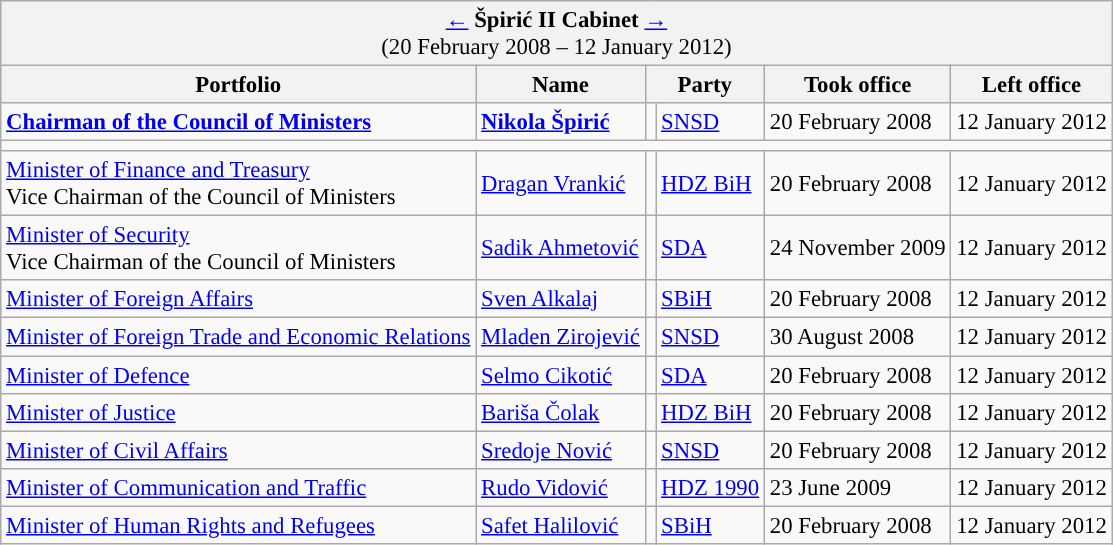<table class="wikitable" style="font-size:95%;">
<tr>
<td colspan="7" bgcolor="#F2F2F2" align="center"><a href='#'>←</a> <strong>Špirić II Cabinet</strong> <a href='#'>→</a> <br> (20 February 2008 – 12 January 2012)</td>
</tr>
<tr>
<th>Portfolio</th>
<th>Name</th>
<th colspan="2">Party</th>
<th>Took office</th>
<th>Left office</th>
</tr>
<tr>
<td><strong><a href='#'>Chairman of the Council of Ministers</a></strong></td>
<td><strong><a href='#'>Nikola Špirić</a></strong></td>
<td style="background-color:"></td>
<td><a href='#'>SNSD</a></td>
<td>20 February 2008</td>
<td>12 January 2012</td>
</tr>
<tr>
<td colspan="7"></td>
</tr>
<tr>
<td><a href='#'>Minister of Finance and Treasury</a> <br> Vice Chairman of the Council of Ministers</td>
<td><a href='#'>Dragan Vrankić</a></td>
<td style="background-color:"></td>
<td><a href='#'>HDZ BiH</a></td>
<td>20 February 2008</td>
<td>12 January 2012</td>
</tr>
<tr>
<td><a href='#'>Minister of Security</a> <br> Vice Chairman of the Council of Ministers</td>
<td><a href='#'>Sadik Ahmetović</a></td>
<td style="background-color:"></td>
<td><a href='#'>SDA</a></td>
<td>24 November 2009</td>
<td>12 January 2012</td>
</tr>
<tr>
<td><a href='#'>Minister of Foreign Affairs</a></td>
<td><a href='#'>Sven Alkalaj</a></td>
<td style="background-color:"></td>
<td><a href='#'>SBiH</a></td>
<td>20 February 2008</td>
<td>12 January 2012</td>
</tr>
<tr>
<td><a href='#'>Minister of Foreign Trade and Economic Relations</a></td>
<td><a href='#'>Mladen Zirojević</a></td>
<td style="background-color:"></td>
<td><a href='#'>SNSD</a></td>
<td>30 August 2008</td>
<td>12 January 2012</td>
</tr>
<tr>
<td><a href='#'>Minister of Defence</a></td>
<td><a href='#'>Selmo Cikotić</a></td>
<td style="background-color:"></td>
<td><a href='#'>SDA</a></td>
<td>20 February 2008</td>
<td>12 January 2012</td>
</tr>
<tr>
<td><a href='#'>Minister of Justice</a></td>
<td><a href='#'>Bariša Čolak</a></td>
<td style="background-color:"></td>
<td><a href='#'>HDZ BiH</a></td>
<td>20 February 2008</td>
<td>12 January 2012</td>
</tr>
<tr>
<td><a href='#'>Minister of Civil Affairs</a></td>
<td><a href='#'>Sredoje Nović</a></td>
<td style="background-color:"></td>
<td><a href='#'>SNSD</a></td>
<td>20 February 2008</td>
<td>12 January 2012</td>
</tr>
<tr>
<td><a href='#'>Minister of Communication and Traffic</a></td>
<td><a href='#'>Rudo Vidović</a></td>
<td style="background-color:"></td>
<td><a href='#'>HDZ 1990</a></td>
<td>23 June 2009</td>
<td>12 January 2012</td>
</tr>
<tr>
<td><a href='#'>Minister of Human Rights and Refugees</a></td>
<td><a href='#'>Safet Halilović</a></td>
<td style="background-color:"></td>
<td><a href='#'>SBiH</a></td>
<td>20 February 2008</td>
<td>12 January 2012</td>
</tr>
</table>
